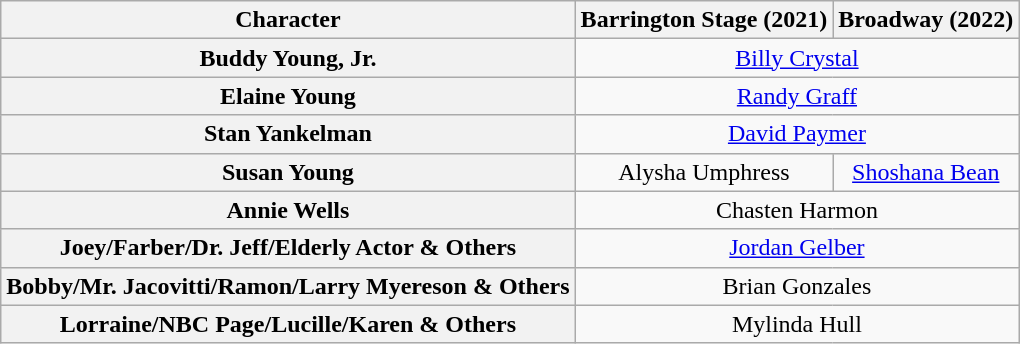<table class="wikitable">
<tr>
<th>Character</th>
<th>Barrington Stage (2021)</th>
<th>Broadway (2022)</th>
</tr>
<tr>
<th>Buddy Young, Jr.</th>
<td colspan=2 align=center><a href='#'>Billy Crystal</a></td>
</tr>
<tr>
<th>Elaine Young</th>
<td colspan=2 align=center><a href='#'>Randy Graff</a></td>
</tr>
<tr>
<th>Stan Yankelman</th>
<td colspan="2" align="center"><a href='#'>David Paymer</a></td>
</tr>
<tr>
<th>Susan Young</th>
<td colspan="1" align="center">Alysha Umphress</td>
<td colspan="1" align="center"><a href='#'>Shoshana Bean</a></td>
</tr>
<tr>
<th>Annie Wells</th>
<td colspan=2 align=center>Chasten Harmon</td>
</tr>
<tr>
<th>Joey/Farber/Dr. Jeff/Elderly Actor & Others</th>
<td colspan="2" align="center"><a href='#'>Jordan Gelber</a></td>
</tr>
<tr>
<th>Bobby/Mr. Jacovitti/Ramon/Larry Myereson & Others</th>
<td colspan="2" align="center">Brian Gonzales</td>
</tr>
<tr>
<th>Lorraine/NBC Page/Lucille/Karen & Others</th>
<td colspan="2" align="center">Mylinda Hull</td>
</tr>
</table>
